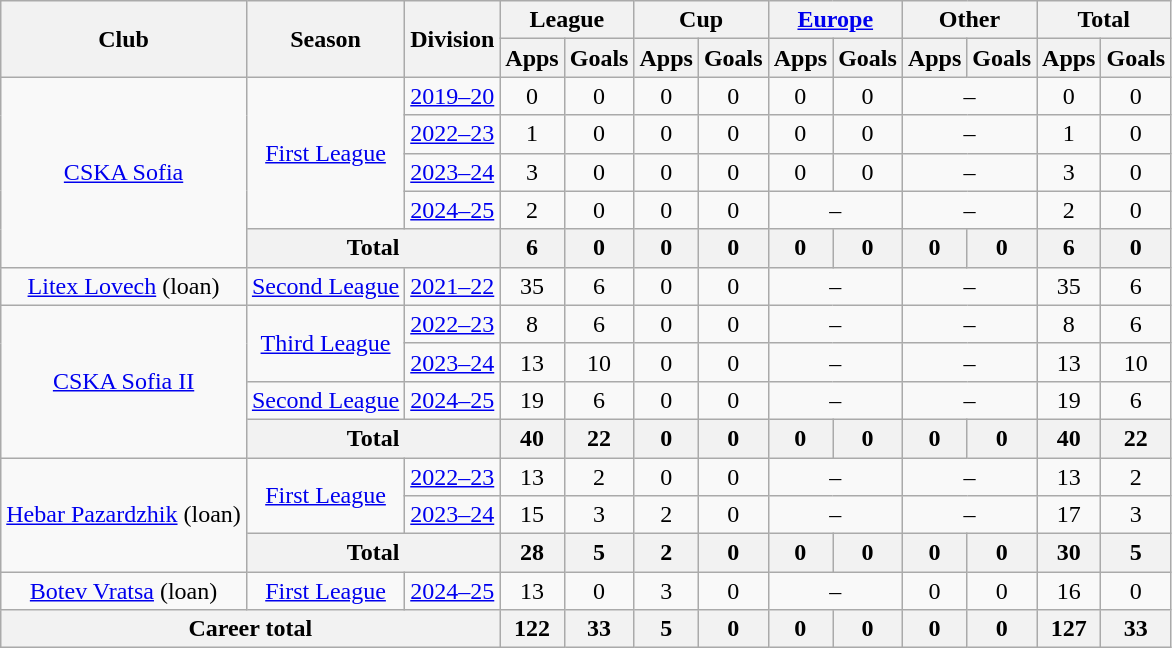<table class="wikitable" style="text-align: center;">
<tr>
<th rowspan="2">Club</th>
<th rowspan="2">Season</th>
<th rowspan="2">Division</th>
<th colspan="2">League</th>
<th colspan="2">Cup</th>
<th colspan="2"><a href='#'>Europe</a></th>
<th colspan="2">Other</th>
<th colspan="2">Total</th>
</tr>
<tr>
<th width="15">Apps</th>
<th width="15">Goals</th>
<th width="15">Apps</th>
<th width="15">Goals</th>
<th width="15">Apps</th>
<th width="15">Goals</th>
<th width="15">Apps</th>
<th width="15">Goals</th>
<th width="15">Apps</th>
<th width="15">Goals</th>
</tr>
<tr>
<td rowspan="5" align=center valign=center><a href='#'>CSKA Sofia</a></td>
<td rowspan=4><a href='#'>First League</a></td>
<td><a href='#'>2019–20</a></td>
<td>0</td>
<td>0</td>
<td>0</td>
<td>0</td>
<td>0</td>
<td>0</td>
<td colspan=2>–</td>
<td>0</td>
<td>0</td>
</tr>
<tr>
<td><a href='#'>2022–23</a></td>
<td>1</td>
<td>0</td>
<td>0</td>
<td>0</td>
<td>0</td>
<td>0</td>
<td colspan="2">–</td>
<td>1</td>
<td>0</td>
</tr>
<tr>
<td><a href='#'>2023–24</a></td>
<td>3</td>
<td>0</td>
<td>0</td>
<td>0</td>
<td>0</td>
<td>0</td>
<td colspan=2>–</td>
<td>3</td>
<td>0</td>
</tr>
<tr>
<td><a href='#'>2024–25</a></td>
<td>2</td>
<td>0</td>
<td>0</td>
<td>0</td>
<td colspan=2>–</td>
<td colspan=2>–</td>
<td>2</td>
<td>0</td>
</tr>
<tr>
<th colspan=2>Total</th>
<th>6</th>
<th>0</th>
<th>0</th>
<th>0</th>
<th>0</th>
<th>0</th>
<th>0</th>
<th>0</th>
<th>6</th>
<th>0</th>
</tr>
<tr>
<td align=center valign=center><a href='#'>Litex Lovech</a> (loan)</td>
<td><a href='#'>Second League</a></td>
<td><a href='#'>2021–22</a></td>
<td>35</td>
<td>6</td>
<td>0</td>
<td>0</td>
<td colspan=2>–</td>
<td colspan=2>–</td>
<td>35</td>
<td>6</td>
</tr>
<tr>
<td rowspan=4 align=center valign=center><a href='#'>CSKA Sofia II</a></td>
<td rowspan=2><a href='#'>Third League</a></td>
<td><a href='#'>2022–23</a></td>
<td>8</td>
<td>6</td>
<td>0</td>
<td>0</td>
<td colspan="2">–</td>
<td colspan="2">–</td>
<td>8</td>
<td>6</td>
</tr>
<tr>
<td><a href='#'>2023–24</a></td>
<td>13</td>
<td>10</td>
<td>0</td>
<td>0</td>
<td colspan="2">–</td>
<td colspan="2">–</td>
<td>13</td>
<td>10</td>
</tr>
<tr>
<td><a href='#'>Second League</a></td>
<td><a href='#'>2024–25</a></td>
<td>19</td>
<td>6</td>
<td>0</td>
<td>0</td>
<td colspan="2">–</td>
<td colspan="2">–</td>
<td>19</td>
<td>6</td>
</tr>
<tr>
<th colspan=2>Total</th>
<th>40</th>
<th>22</th>
<th>0</th>
<th>0</th>
<th>0</th>
<th>0</th>
<th>0</th>
<th>0</th>
<th>40</th>
<th>22</th>
</tr>
<tr>
<td rowspan=3 align=center valign=center><a href='#'>Hebar Pazardzhik</a> (loan)</td>
<td rowspan=2><a href='#'>First League</a></td>
<td><a href='#'>2022–23</a></td>
<td>13</td>
<td>2</td>
<td>0</td>
<td>0</td>
<td colspan=2>–</td>
<td colspan=2>–</td>
<td>13</td>
<td>2</td>
</tr>
<tr>
<td><a href='#'>2023–24</a></td>
<td>15</td>
<td>3</td>
<td>2</td>
<td>0</td>
<td colspan=2>–</td>
<td colspan=2>–</td>
<td>17</td>
<td>3</td>
</tr>
<tr>
<th colspan=2>Total</th>
<th>28</th>
<th>5</th>
<th>2</th>
<th>0</th>
<th>0</th>
<th>0</th>
<th>0</th>
<th>0</th>
<th>30</th>
<th>5</th>
</tr>
<tr>
<td align=center valign=center><a href='#'>Botev Vratsa</a> (loan)</td>
<td><a href='#'>First League</a></td>
<td><a href='#'>2024–25</a></td>
<td>13</td>
<td>0</td>
<td>3</td>
<td>0</td>
<td colspan=2>–</td>
<td>0</td>
<td>0</td>
<td>16</td>
<td>0</td>
</tr>
<tr>
<th colspan=3>Career total</th>
<th>122</th>
<th>33</th>
<th>5</th>
<th>0</th>
<th>0</th>
<th>0</th>
<th>0</th>
<th>0</th>
<th>127</th>
<th>33</th>
</tr>
</table>
